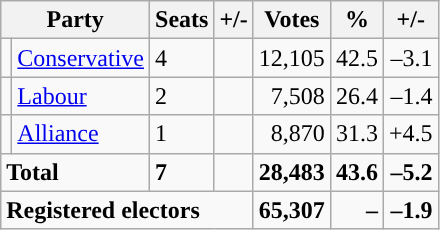<table class="wikitable sortable">
<tr>
<th colspan="2">Party</th>
<th>Seats</th>
<th>+/-</th>
<th>Votes</th>
<th>%</th>
<th>+/-</th>
</tr>
<tr>
<td style="background-color: "></td>
<td><a href='#'>Conservative</a></td>
<td>4</td>
<td></td>
<td style="text-align:right;">12,105</td>
<td style="text-align:right;">42.5</td>
<td style="text-align:right;">–3.1</td>
</tr>
<tr>
<td style="background-color: "></td>
<td><a href='#'>Labour</a></td>
<td>2</td>
<td></td>
<td style="text-align:right;">7,508</td>
<td style="text-align:right;">26.4</td>
<td style="text-align:right;">–1.4</td>
</tr>
<tr>
<td style="background-color: "></td>
<td><a href='#'>Alliance</a></td>
<td>1</td>
<td></td>
<td style="text-align:right;">8,870</td>
<td style="text-align:right;">31.3</td>
<td style="text-align:right;">+4.5</td>
</tr>
<tr>
<td colspan="2"><strong>Total</strong></td>
<td><strong>7</strong></td>
<td></td>
<td style="text-align:right;"><strong>28,483</strong></td>
<td style="text-align:right;"><strong>43.6</strong></td>
<td style="text-align:right;"><strong>–5.2</strong></td>
</tr>
<tr>
<td colspan="4"><strong>Registered electors</strong></td>
<td style="text-align:right;"><strong>65,307</strong></td>
<td style="text-align:right;"><strong>–</strong></td>
<td style="text-align:right;"><strong>–1.9</strong></td>
</tr>
</table>
